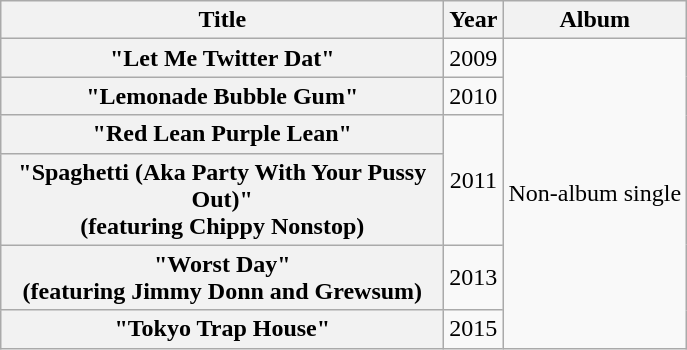<table class="wikitable plainrowheaders" style="text-align:center;">
<tr>
<th scope="col" style="width:18em;">Title</th>
<th scope="col">Year</th>
<th scope="col">Album</th>
</tr>
<tr>
<th scope="row">"Let Me Twitter Dat"</th>
<td>2009</td>
<td rowspan="6">Non-album single</td>
</tr>
<tr>
<th scope="row">"Lemonade Bubble Gum"</th>
<td>2010</td>
</tr>
<tr>
<th scope="row">"Red Lean Purple Lean"</th>
<td rowspan="2">2011</td>
</tr>
<tr>
<th scope="row">"Spaghetti (Aka Party With Your Pussy Out)"<br><span>(featuring Chippy Nonstop)</span></th>
</tr>
<tr>
<th scope="row">"Worst Day"<br><span>(featuring Jimmy Donn and Grewsum)</span></th>
<td>2013</td>
</tr>
<tr>
<th scope="row">"Tokyo Trap House"</th>
<td>2015</td>
</tr>
</table>
